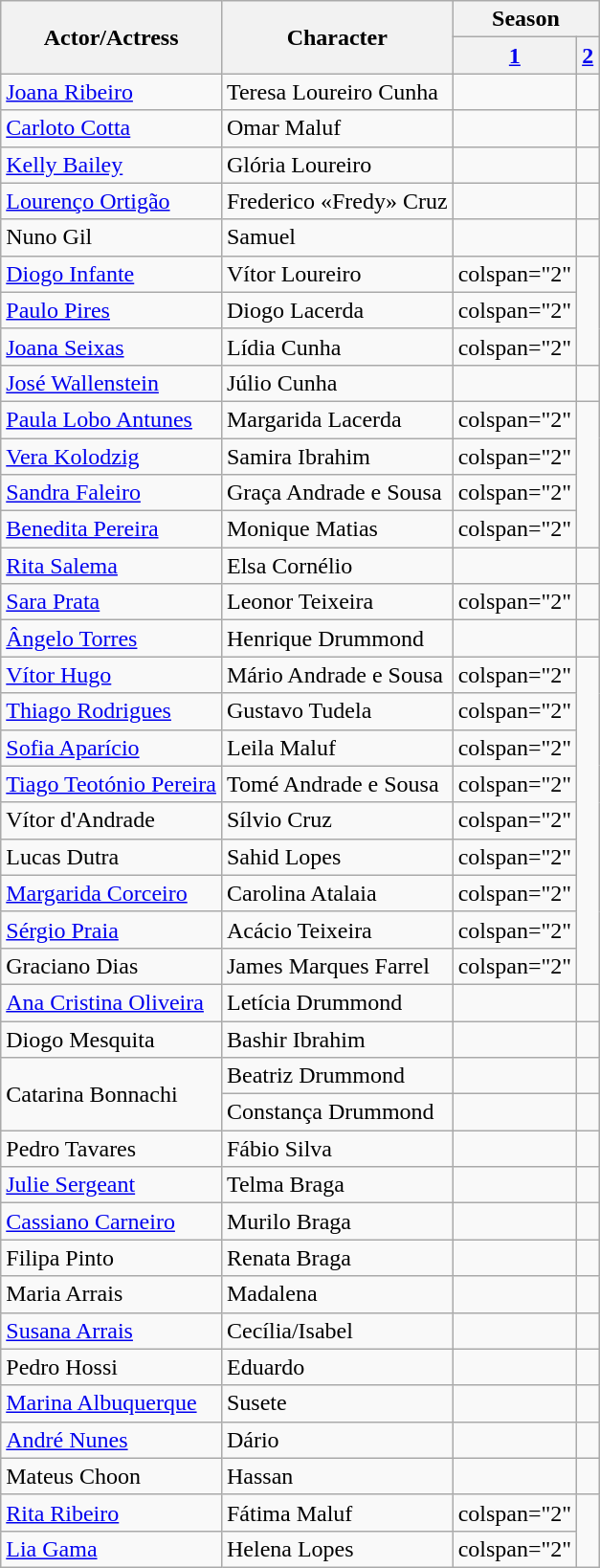<table class="wikitable sortable">
<tr>
<th rowspan="2">Actor/Actress</th>
<th rowspan="2">Character</th>
<th colspan="2">Season</th>
</tr>
<tr>
<th><a href='#'>1</a></th>
<th><a href='#'>2</a></th>
</tr>
<tr>
<td><a href='#'>Joana Ribeiro</a></td>
<td>Teresa Loureiro Cunha</td>
<td></td>
<td></td>
</tr>
<tr>
<td><a href='#'>Carloto Cotta</a></td>
<td>Omar Maluf</td>
<td></td>
<td></td>
</tr>
<tr>
<td><a href='#'>Kelly Bailey</a></td>
<td>Glória Loureiro</td>
<td></td>
<td></td>
</tr>
<tr>
<td><a href='#'>Lourenço Ortigão</a></td>
<td>Frederico «Fredy» Cruz</td>
<td></td>
<td></td>
</tr>
<tr>
<td>Nuno Gil</td>
<td>Samuel</td>
<td></td>
<td></td>
</tr>
<tr>
<td><a href='#'>Diogo Infante</a></td>
<td>Vítor Loureiro</td>
<td>colspan="2" </td>
</tr>
<tr>
<td><a href='#'>Paulo Pires</a></td>
<td>Diogo Lacerda</td>
<td>colspan="2" </td>
</tr>
<tr>
<td><a href='#'>Joana Seixas</a></td>
<td>Lídia Cunha</td>
<td>colspan="2" </td>
</tr>
<tr>
<td><a href='#'>José Wallenstein</a></td>
<td>Júlio Cunha</td>
<td></td>
<td></td>
</tr>
<tr>
<td><a href='#'>Paula Lobo Antunes</a></td>
<td>Margarida Lacerda</td>
<td>colspan="2" </td>
</tr>
<tr>
<td><a href='#'>Vera Kolodzig</a></td>
<td>Samira Ibrahim</td>
<td>colspan="2" </td>
</tr>
<tr>
<td><a href='#'>Sandra Faleiro</a></td>
<td>Graça Andrade e Sousa</td>
<td>colspan="2" </td>
</tr>
<tr>
<td><a href='#'>Benedita Pereira</a></td>
<td>Monique Matias</td>
<td>colspan="2" </td>
</tr>
<tr>
<td><a href='#'>Rita Salema</a></td>
<td>Elsa Cornélio</td>
<td></td>
<td></td>
</tr>
<tr>
<td><a href='#'>Sara Prata</a></td>
<td>Leonor Teixeira</td>
<td>colspan="2" </td>
</tr>
<tr>
<td><a href='#'>Ângelo Torres</a></td>
<td>Henrique Drummond</td>
<td></td>
<td></td>
</tr>
<tr>
<td><a href='#'>Vítor Hugo</a></td>
<td>Mário Andrade e Sousa</td>
<td>colspan="2" </td>
</tr>
<tr>
<td><a href='#'>Thiago Rodrigues</a></td>
<td>Gustavo Tudela</td>
<td>colspan="2" </td>
</tr>
<tr>
<td><a href='#'>Sofia Aparício</a></td>
<td>Leila Maluf</td>
<td>colspan="2" </td>
</tr>
<tr>
<td><a href='#'>Tiago Teotónio Pereira</a></td>
<td>Tomé Andrade e Sousa</td>
<td>colspan="2" </td>
</tr>
<tr>
<td>Vítor d'Andrade</td>
<td>Sílvio Cruz</td>
<td>colspan="2" </td>
</tr>
<tr>
<td>Lucas Dutra</td>
<td>Sahid Lopes</td>
<td>colspan="2" </td>
</tr>
<tr>
<td><a href='#'>Margarida Corceiro</a></td>
<td>Carolina Atalaia</td>
<td>colspan="2" </td>
</tr>
<tr>
<td><a href='#'>Sérgio Praia</a></td>
<td>Acácio Teixeira</td>
<td>colspan="2" </td>
</tr>
<tr>
<td>Graciano Dias</td>
<td>James Marques Farrel</td>
<td>colspan="2" </td>
</tr>
<tr>
<td><a href='#'>Ana Cristina Oliveira</a></td>
<td>Letícia Drummond</td>
<td></td>
<td></td>
</tr>
<tr>
<td>Diogo Mesquita</td>
<td>Bashir Ibrahim</td>
<td></td>
<td></td>
</tr>
<tr>
<td rowspan="2">Catarina Bonnachi</td>
<td>Beatriz Drummond</td>
<td></td>
<td></td>
</tr>
<tr>
<td>Constança Drummond</td>
<td></td>
<td></td>
</tr>
<tr>
<td>Pedro Tavares</td>
<td>Fábio Silva</td>
<td></td>
<td></td>
</tr>
<tr>
<td><a href='#'>Julie Sergeant</a></td>
<td>Telma Braga</td>
<td></td>
<td></td>
</tr>
<tr>
<td><a href='#'>Cassiano Carneiro</a></td>
<td>Murilo Braga</td>
<td></td>
<td></td>
</tr>
<tr>
<td>Filipa Pinto</td>
<td>Renata Braga</td>
<td></td>
<td></td>
</tr>
<tr>
<td>Maria Arrais</td>
<td>Madalena</td>
<td></td>
<td></td>
</tr>
<tr>
<td><a href='#'>Susana Arrais</a></td>
<td>Cecília/Isabel</td>
<td></td>
<td></td>
</tr>
<tr>
<td>Pedro Hossi</td>
<td>Eduardo</td>
<td></td>
<td></td>
</tr>
<tr>
<td><a href='#'>Marina Albuquerque</a></td>
<td>Susete</td>
<td></td>
<td></td>
</tr>
<tr>
<td><a href='#'>André Nunes</a></td>
<td>Dário</td>
<td></td>
<td></td>
</tr>
<tr>
<td>Mateus Choon</td>
<td>Hassan</td>
<td></td>
<td></td>
</tr>
<tr>
<td><a href='#'>Rita Ribeiro</a></td>
<td>Fátima Maluf</td>
<td>colspan="2" </td>
</tr>
<tr>
<td><a href='#'>Lia Gama</a></td>
<td>Helena Lopes</td>
<td>colspan="2" </td>
</tr>
</table>
